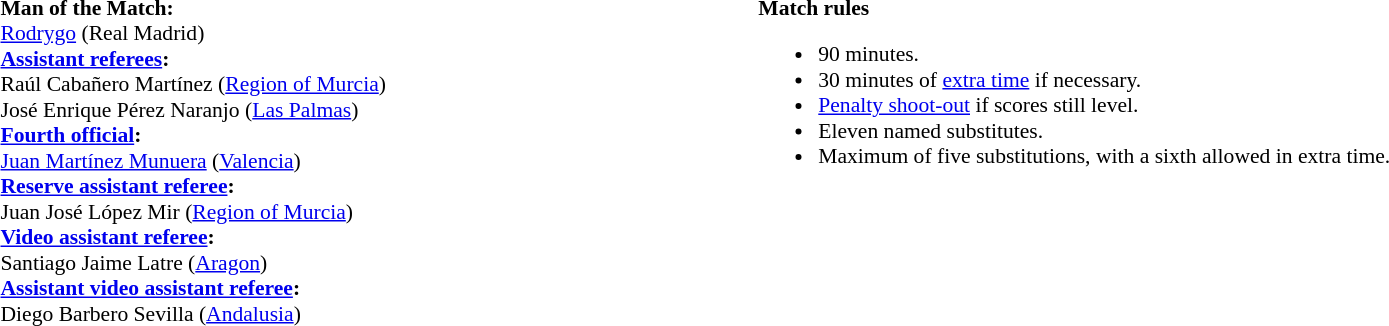<table style="width:100%; font-size:90%;">
<tr>
<td style="width:40%; vertical-align:top;"><br><strong>Man of the Match:</strong>
<br><a href='#'>Rodrygo</a> (Real Madrid)<br><strong><a href='#'>Assistant referees</a>:</strong>
<br>Raúl Cabañero Martínez (<a href='#'>Region of Murcia</a>)
<br>José Enrique Pérez Naranjo (<a href='#'>Las Palmas</a>)
<br><strong><a href='#'>Fourth official</a>:</strong>
<br><a href='#'>Juan Martínez Munuera</a> (<a href='#'>Valencia</a>)
<br><strong><a href='#'>Reserve assistant referee</a>:</strong>
<br>Juan José López Mir (<a href='#'>Region of Murcia</a>)
<br><strong><a href='#'>Video assistant referee</a>:</strong>
<br>Santiago Jaime Latre (<a href='#'>Aragon</a>)
<br><strong><a href='#'>Assistant video assistant referee</a>:</strong>
<br>Diego Barbero Sevilla (<a href='#'>Andalusia</a>)</td>
<td style="width:60%; vertical-align:top;"><br><strong>Match rules</strong><ul><li>90 minutes.</li><li>30 minutes of <a href='#'>extra time</a> if necessary.</li><li><a href='#'>Penalty shoot-out</a> if scores still level.</li><li>Eleven named substitutes.</li><li>Maximum of five substitutions, with a sixth allowed in extra time.</li></ul></td>
</tr>
</table>
